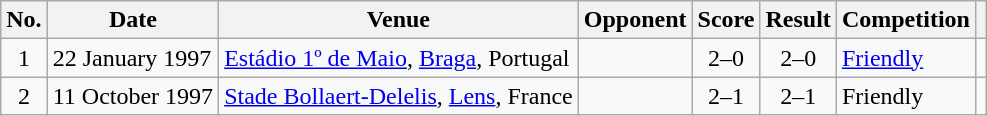<table class="wikitable sortable">
<tr>
<th scope="col">No.</th>
<th scope="col">Date</th>
<th scope="col">Venue</th>
<th scope="col">Opponent</th>
<th scope="col">Score</th>
<th scope="col">Result</th>
<th scope="col">Competition</th>
<th scope="col" class="unsortable"></th>
</tr>
<tr>
<td align="center">1</td>
<td>22 January 1997</td>
<td><a href='#'>Estádio 1º de Maio</a>, <a href='#'>Braga</a>, Portugal</td>
<td></td>
<td align="center">2–0</td>
<td align="center">2–0</td>
<td><a href='#'>Friendly</a></td>
<td></td>
</tr>
<tr>
<td align="center">2</td>
<td>11 October 1997</td>
<td><a href='#'>Stade Bollaert-Delelis</a>, <a href='#'>Lens</a>, France</td>
<td></td>
<td align="center">2–1</td>
<td align="center">2–1</td>
<td>Friendly</td>
<td></td>
</tr>
</table>
